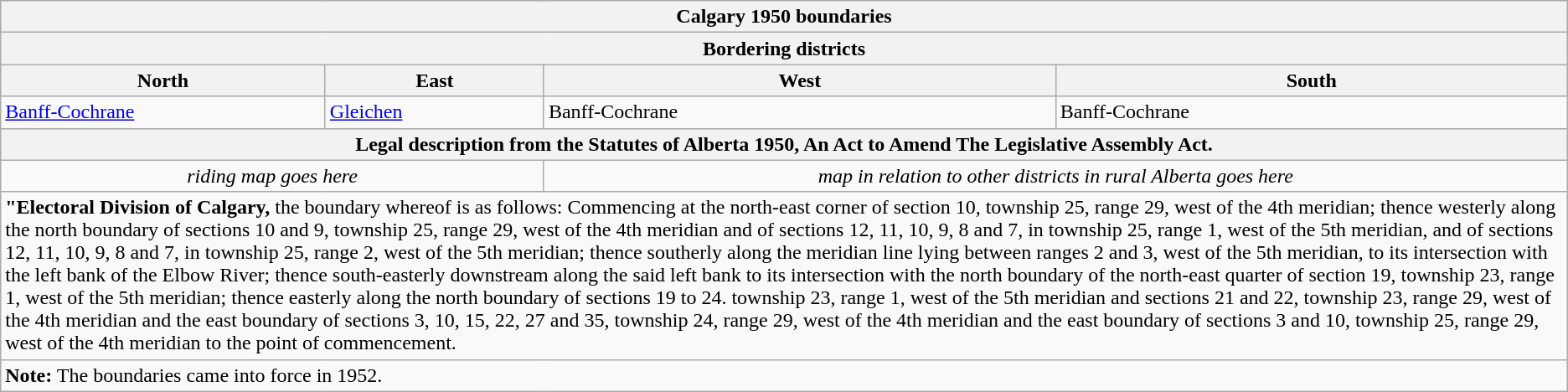<table class="wikitable collapsible collapsed">
<tr>
<th colspan=4>Calgary 1950 boundaries</th>
</tr>
<tr>
<th colspan=4>Bordering districts</th>
</tr>
<tr>
<th>North</th>
<th>East</th>
<th>West</th>
<th>South</th>
</tr>
<tr>
<td><a href='#'>Banff-Cochrane</a></td>
<td><a href='#'>Gleichen</a></td>
<td>Banff-Cochrane</td>
<td>Banff-Cochrane</td>
</tr>
<tr>
<th colspan=4>Legal description from the Statutes of Alberta 1950, An Act to Amend The Legislative Assembly Act.</th>
</tr>
<tr>
<td colspan=2 align=center><em>riding map goes here</em></td>
<td colspan=2 align=center><em>map in relation to other districts in rural Alberta goes here</em></td>
</tr>
<tr>
<td colspan=4><strong>"Electoral Division of Calgary,</strong> the boundary whereof is as follows: Commencing at the north-east corner of section 10, township 25, range 29, west of the 4th meridian; thence westerly along the north boundary of sections 10 and 9, township 25, range 29, west of the 4th meridian and of sections 12, 11, 10, 9, 8 and 7, in township 25, range 1, west of the 5th meridian, and of sections 12, 11, 10, 9, 8 and 7, in township 25, range 2, west of the 5th meridian; thence southerly along the meridian line lying between ranges 2 and 3, west of the 5th meridian, to its intersection with the left bank of the Elbow River; thence south-easterly downstream along the said left bank to its intersection with the north boundary of the north-east quarter of section 19, township 23, range 1, west of the 5th meridian; thence easterly along the north boundary of sections 19 to 24. township 23, range 1, west of the 5th meridian and sections 21 and 22, township 23, range 29, west of the 4th meridian and the east boundary of sections 3, 10, 15, 22, 27 and 35, township 24, range 29, west of the 4th meridian and the east boundary of sections 3 and 10, township 25, range 29, west of the 4th meridian to the point of commencement.</td>
</tr>
<tr>
<td colspan=4><strong>Note:</strong> The boundaries came into force in 1952.</td>
</tr>
</table>
